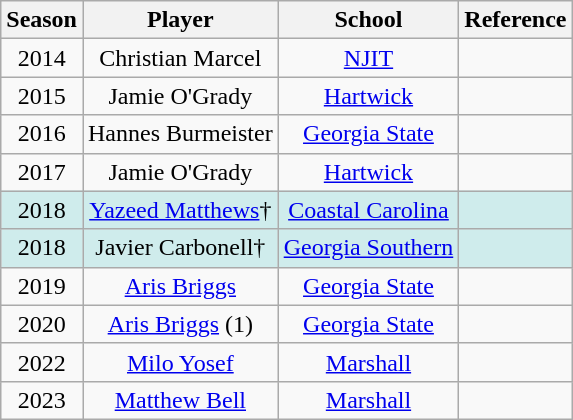<table class="wikitable sortable">
<tr>
<th>Season</th>
<th>Player</th>
<th>School</th>
<th class="unsortable">Reference</th>
</tr>
<tr>
<td align="center">2014</td>
<td align="center">Christian Marcel</td>
<td align="center"><a href='#'>NJIT</a></td>
<td align="center"></td>
</tr>
<tr>
<td align="center">2015</td>
<td align="center">Jamie O'Grady</td>
<td align="center"><a href='#'>Hartwick</a></td>
<td align="center"></td>
</tr>
<tr>
<td align="center">2016</td>
<td align="center">Hannes Burmeister</td>
<td align="center"><a href='#'>Georgia State</a></td>
<td align="center"></td>
</tr>
<tr>
<td align="center">2017</td>
<td align="center">Jamie O'Grady</td>
<td align="center"><a href='#'>Hartwick</a></td>
<td align="center"></td>
</tr>
<tr style="background-color:#CFECEC;">
<td align="center">2018</td>
<td align="center"><a href='#'>Yazeed Matthews</a>†</td>
<td align="center"><a href='#'>Coastal Carolina</a></td>
<td align="center"></td>
</tr>
<tr style="background-color:#CFECEC;">
<td align="center">2018</td>
<td align="center">Javier Carbonell†</td>
<td align="center"><a href='#'>Georgia Southern</a></td>
<td align="center"></td>
</tr>
<tr>
<td align="center">2019</td>
<td align="center"><a href='#'>Aris Briggs</a></td>
<td align="center"><a href='#'>Georgia State</a></td>
<td align="center"></td>
</tr>
<tr>
<td align="center">2020</td>
<td align="center"><a href='#'>Aris Briggs</a> (1)</td>
<td align="center"><a href='#'>Georgia State</a></td>
<td align="center"></td>
</tr>
<tr>
<td align="center">2022</td>
<td align="center"><a href='#'>Milo Yosef</a></td>
<td align="center"><a href='#'>Marshall</a></td>
<td align="center"></td>
</tr>
<tr>
<td align="center">2023</td>
<td align="center"><a href='#'>Matthew Bell</a></td>
<td align="center"><a href='#'>Marshall</a></td>
<td align="center"></td>
</tr>
</table>
